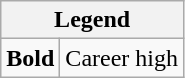<table class="wikitable mw-collapsible mw-collapsed">
<tr>
<th colspan="2">Legend</th>
</tr>
<tr>
<td><strong>Bold</strong></td>
<td>Career high</td>
</tr>
</table>
